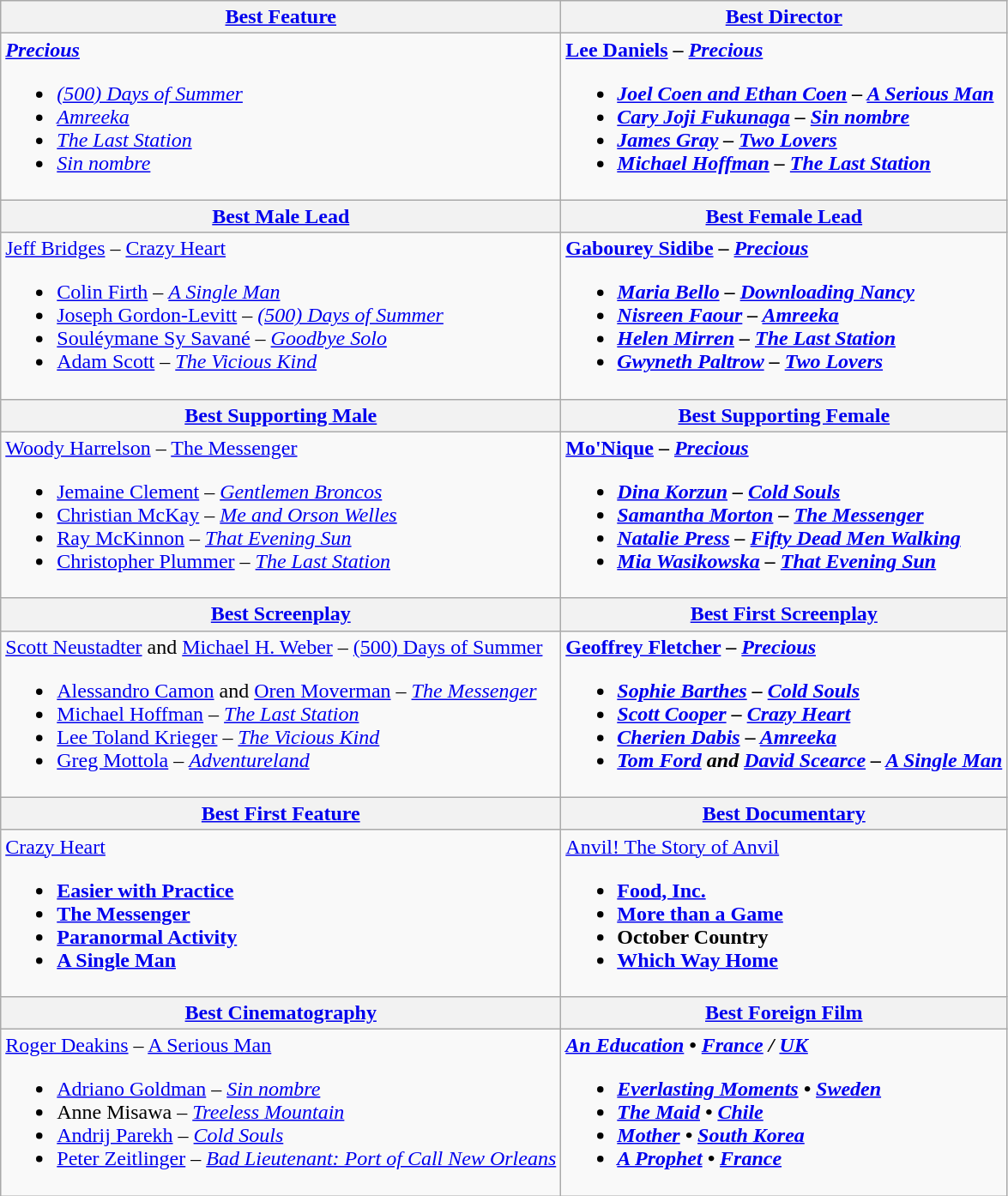<table class="wikitable">
<tr>
<th><a href='#'>Best Feature</a></th>
<th><a href='#'>Best Director</a></th>
</tr>
<tr>
<td><strong><em><a href='#'>Precious</a></em></strong><br><ul><li><em><a href='#'>(500) Days of Summer</a></em></li><li><em><a href='#'>Amreeka</a></em></li><li><em><a href='#'>The Last Station</a></em></li><li><em><a href='#'>Sin nombre</a></em></li></ul></td>
<td><strong><a href='#'>Lee Daniels</a> – <em><a href='#'>Precious</a><strong><em><br><ul><li><a href='#'>Joel Coen and Ethan Coen</a> – </em><a href='#'>A Serious Man</a><em></li><li><a href='#'>Cary Joji Fukunaga</a> – </em><a href='#'>Sin nombre</a><em></li><li><a href='#'>James Gray</a> – </em><a href='#'>Two Lovers</a><em></li><li><a href='#'>Michael Hoffman</a> – </em><a href='#'>The Last Station</a><em></li></ul></td>
</tr>
<tr>
<th><a href='#'>Best Male Lead</a></th>
<th><a href='#'>Best Female Lead</a></th>
</tr>
<tr>
<td></strong><a href='#'>Jeff Bridges</a> – </em><a href='#'>Crazy Heart</a></em></strong><br><ul><li><a href='#'>Colin Firth</a> – <em><a href='#'>A Single Man</a></em></li><li><a href='#'>Joseph Gordon-Levitt</a> – <em><a href='#'>(500) Days of Summer</a></em></li><li><a href='#'>Souléymane Sy Savané</a> – <em><a href='#'>Goodbye Solo</a></em></li><li><a href='#'>Adam Scott</a> – <em><a href='#'>The Vicious Kind</a></em></li></ul></td>
<td><strong><a href='#'>Gabourey Sidibe</a> – <em><a href='#'>Precious</a><strong><em><br><ul><li><a href='#'>Maria Bello</a> – </em><a href='#'>Downloading Nancy</a><em></li><li><a href='#'>Nisreen Faour</a> – </em><a href='#'>Amreeka</a><em></li><li><a href='#'>Helen Mirren</a> – </em><a href='#'>The Last Station</a><em></li><li><a href='#'>Gwyneth Paltrow</a> – </em><a href='#'>Two Lovers</a><em></li></ul></td>
</tr>
<tr>
<th><a href='#'>Best Supporting Male</a></th>
<th><a href='#'>Best Supporting Female</a></th>
</tr>
<tr>
<td></strong><a href='#'>Woody Harrelson</a> – </em><a href='#'>The Messenger</a></em></strong><br><ul><li><a href='#'>Jemaine Clement</a> – <em><a href='#'>Gentlemen Broncos</a></em></li><li><a href='#'>Christian McKay</a> – <em><a href='#'>Me and Orson Welles</a></em></li><li><a href='#'>Ray McKinnon</a> – <em><a href='#'>That Evening Sun</a></em></li><li><a href='#'>Christopher Plummer</a> – <em><a href='#'>The Last Station</a></em></li></ul></td>
<td><strong><a href='#'>Mo'Nique</a> – <em><a href='#'>Precious</a><strong><em><br><ul><li><a href='#'>Dina Korzun</a> – </em><a href='#'>Cold Souls</a><em></li><li><a href='#'>Samantha Morton</a> – </em><a href='#'>The Messenger</a><em></li><li><a href='#'>Natalie Press</a> – </em><a href='#'>Fifty Dead Men Walking</a><em></li><li><a href='#'>Mia Wasikowska</a> – </em><a href='#'>That Evening Sun</a><em></li></ul></td>
</tr>
<tr>
<th><a href='#'>Best Screenplay</a></th>
<th><a href='#'>Best First Screenplay</a></th>
</tr>
<tr>
<td></strong><a href='#'>Scott Neustadter</a> and <a href='#'>Michael H. Weber</a> – </em><a href='#'>(500) Days of Summer</a></em></strong><br><ul><li><a href='#'>Alessandro Camon</a> and <a href='#'>Oren Moverman</a> – <em><a href='#'>The Messenger</a></em></li><li><a href='#'>Michael Hoffman</a> – <em><a href='#'>The Last Station</a></em></li><li><a href='#'>Lee Toland Krieger</a> – <em><a href='#'>The Vicious Kind</a></em></li><li><a href='#'>Greg Mottola</a> – <em><a href='#'>Adventureland</a></em></li></ul></td>
<td><strong><a href='#'>Geoffrey Fletcher</a> – <em><a href='#'>Precious</a><strong><em><br><ul><li><a href='#'>Sophie Barthes</a> – </em><a href='#'>Cold Souls</a><em></li><li><a href='#'>Scott Cooper</a> – </em><a href='#'>Crazy Heart</a><em></li><li><a href='#'>Cherien Dabis</a> – </em><a href='#'>Amreeka</a><em></li><li><a href='#'>Tom Ford</a> and <a href='#'>David Scearce</a> – </em><a href='#'>A Single Man</a><em></li></ul></td>
</tr>
<tr>
<th><a href='#'>Best First Feature</a></th>
<th><a href='#'>Best Documentary</a></th>
</tr>
<tr>
<td></em></strong><a href='#'>Crazy Heart</a><strong><em><br><ul><li></em><a href='#'>Easier with Practice</a><em></li><li></em><a href='#'>The Messenger</a><em></li><li></em><a href='#'>Paranormal Activity</a><em></li><li></em><a href='#'>A Single Man</a><em></li></ul></td>
<td></em></strong><a href='#'>Anvil! The Story of Anvil</a><strong><em><br><ul><li></em><a href='#'>Food, Inc.</a><em></li><li></em><a href='#'>More than a Game</a><em></li><li></em>October Country<em></li><li></em><a href='#'>Which Way Home</a><em></li></ul></td>
</tr>
<tr>
<th><a href='#'>Best Cinematography</a></th>
<th><a href='#'>Best Foreign Film</a></th>
</tr>
<tr>
<td></strong><a href='#'>Roger Deakins</a> – </em><a href='#'>A Serious Man</a></em></strong><br><ul><li><a href='#'>Adriano Goldman</a> – <em><a href='#'>Sin nombre</a></em></li><li>Anne Misawa – <em><a href='#'>Treeless Mountain</a></em></li><li><a href='#'>Andrij Parekh</a> – <em><a href='#'>Cold Souls</a></em></li><li><a href='#'>Peter Zeitlinger</a> – <em><a href='#'>Bad Lieutenant: Port of Call New Orleans</a></em></li></ul></td>
<td><strong><em><a href='#'>An Education</a><em> • <a href='#'>France</a> / <a href='#'>UK</a><strong><br><ul><li></em><a href='#'>Everlasting Moments</a><em> • <a href='#'>Sweden</a></li><li></em><a href='#'>The Maid</a><em> • <a href='#'>Chile</a></li><li></em><a href='#'>Mother</a><em> • <a href='#'>South Korea</a></li><li></em><a href='#'>A Prophet</a><em> • <a href='#'>France</a></li></ul></td>
</tr>
</table>
